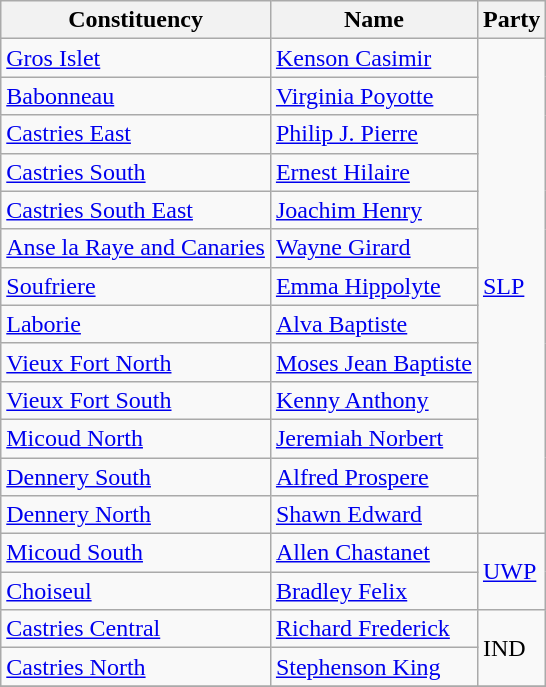<table class="wikitable">
<tr>
<th>Constituency</th>
<th>Name</th>
<th>Party</th>
</tr>
<tr>
<td><a href='#'>Gros Islet</a></td>
<td><a href='#'>Kenson Casimir</a></td>
<td rowspan="13"><a href='#'>SLP</a></td>
</tr>
<tr>
<td><a href='#'>Babonneau</a></td>
<td><a href='#'>Virginia Poyotte</a></td>
</tr>
<tr>
<td><a href='#'>Castries East</a></td>
<td><a href='#'>Philip J. Pierre</a></td>
</tr>
<tr>
<td><a href='#'>Castries South</a></td>
<td><a href='#'>Ernest Hilaire</a></td>
</tr>
<tr>
<td><a href='#'>Castries South East</a></td>
<td><a href='#'>Joachim Henry</a></td>
</tr>
<tr>
<td><a href='#'>Anse la Raye and Canaries</a></td>
<td><a href='#'>Wayne Girard</a></td>
</tr>
<tr>
<td><a href='#'>Soufriere</a></td>
<td><a href='#'>Emma Hippolyte</a></td>
</tr>
<tr>
<td><a href='#'>Laborie</a></td>
<td><a href='#'>Alva Baptiste</a></td>
</tr>
<tr>
<td><a href='#'>Vieux Fort North</a></td>
<td><a href='#'>Moses Jean Baptiste</a></td>
</tr>
<tr>
<td><a href='#'>Vieux Fort South</a></td>
<td><a href='#'>Kenny Anthony</a></td>
</tr>
<tr>
<td><a href='#'>Micoud North</a></td>
<td><a href='#'>Jeremiah Norbert</a></td>
</tr>
<tr>
<td><a href='#'>Dennery South</a></td>
<td><a href='#'>Alfred Prospere</a></td>
</tr>
<tr>
<td><a href='#'>Dennery North</a></td>
<td><a href='#'>Shawn Edward</a></td>
</tr>
<tr>
<td><a href='#'>Micoud South</a></td>
<td><a href='#'>Allen Chastanet</a></td>
<td rowspan="2"><a href='#'>UWP</a></td>
</tr>
<tr>
<td><a href='#'>Choiseul</a></td>
<td><a href='#'>Bradley Felix</a></td>
</tr>
<tr>
<td><a href='#'>Castries Central</a></td>
<td><a href='#'>Richard Frederick</a></td>
<td rowspan="2">IND</td>
</tr>
<tr>
<td><a href='#'>Castries North</a></td>
<td><a href='#'>Stephenson King</a></td>
</tr>
<tr>
</tr>
</table>
